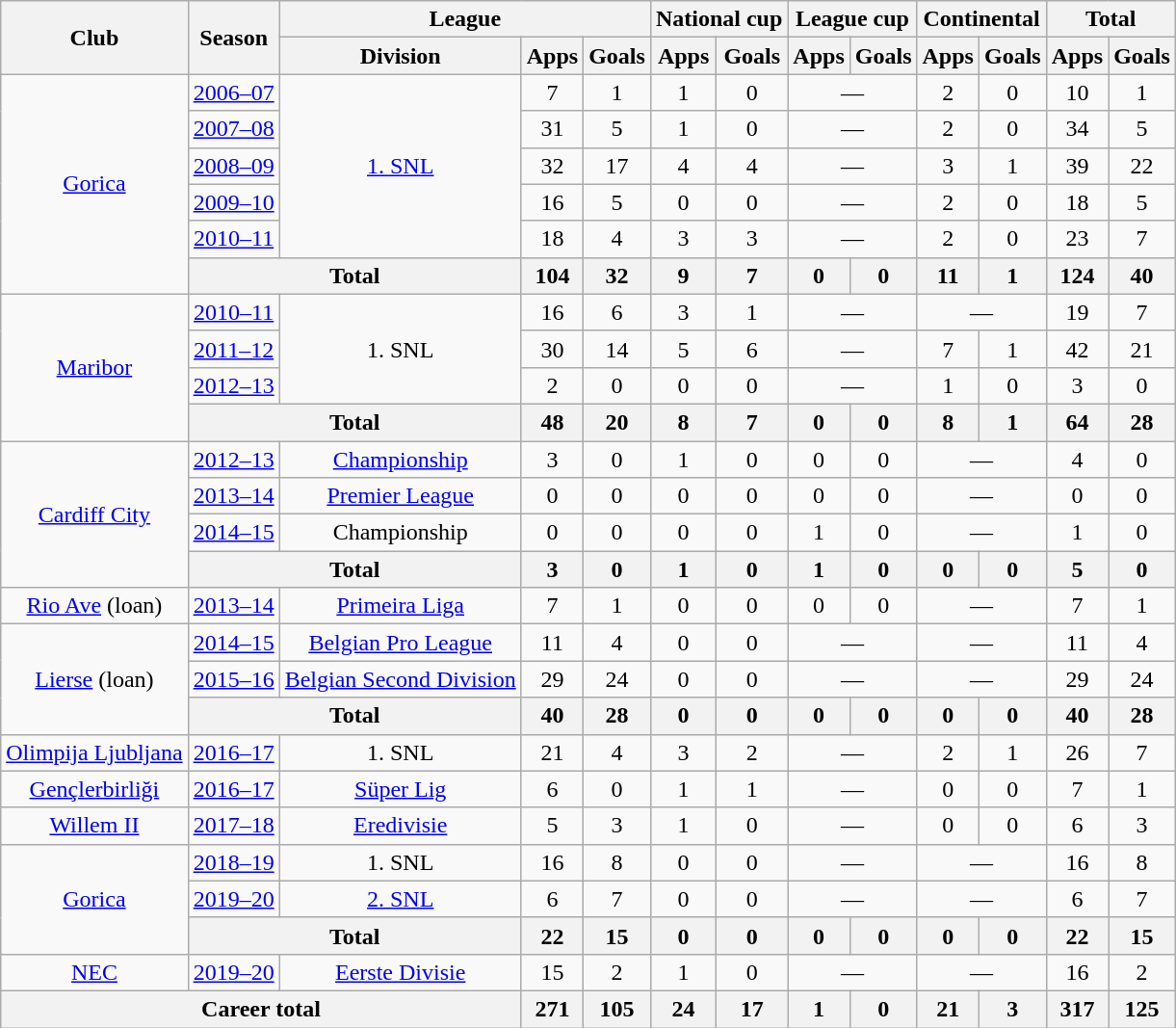<table class="wikitable" style="text-align:center">
<tr>
<th rowspan="2">Club</th>
<th rowspan="2">Season</th>
<th colspan="3">League</th>
<th colspan="2">National cup</th>
<th colspan="2">League cup</th>
<th colspan="2">Continental</th>
<th colspan="2">Total</th>
</tr>
<tr>
<th>Division</th>
<th>Apps</th>
<th>Goals</th>
<th>Apps</th>
<th>Goals</th>
<th>Apps</th>
<th>Goals</th>
<th>Apps</th>
<th>Goals</th>
<th>Apps</th>
<th>Goals</th>
</tr>
<tr>
<td rowspan="6"><a href='#'>Gorica</a></td>
<td><a href='#'>2006–07</a></td>
<td rowspan="5"><a href='#'>1. SNL</a></td>
<td>7</td>
<td>1</td>
<td>1</td>
<td>0</td>
<td colspan="2">—</td>
<td>2</td>
<td>0</td>
<td>10</td>
<td>1</td>
</tr>
<tr>
<td><a href='#'>2007–08</a></td>
<td>31</td>
<td>5</td>
<td>1</td>
<td>0</td>
<td colspan="2">—</td>
<td>2</td>
<td>0</td>
<td>34</td>
<td>5</td>
</tr>
<tr>
<td><a href='#'>2008–09</a></td>
<td>32</td>
<td>17</td>
<td>4</td>
<td>4</td>
<td colspan="2">—</td>
<td>3</td>
<td>1</td>
<td>39</td>
<td>22</td>
</tr>
<tr>
<td><a href='#'>2009–10</a></td>
<td>16</td>
<td>5</td>
<td>0</td>
<td>0</td>
<td colspan="2">—</td>
<td>2</td>
<td>0</td>
<td>18</td>
<td>5</td>
</tr>
<tr>
<td><a href='#'>2010–11</a></td>
<td>18</td>
<td>4</td>
<td>3</td>
<td>3</td>
<td colspan="2">—</td>
<td>2</td>
<td>0</td>
<td>23</td>
<td>7</td>
</tr>
<tr>
<th colspan="2">Total</th>
<th>104</th>
<th>32</th>
<th>9</th>
<th>7</th>
<th>0</th>
<th>0</th>
<th>11</th>
<th>1</th>
<th>124</th>
<th>40</th>
</tr>
<tr>
<td rowspan="4"><a href='#'>Maribor</a></td>
<td><a href='#'>2010–11</a></td>
<td rowspan="3">1. SNL</td>
<td>16</td>
<td>6</td>
<td>3</td>
<td>1</td>
<td colspan="2">—</td>
<td colspan="2">—</td>
<td>19</td>
<td>7</td>
</tr>
<tr>
<td><a href='#'>2011–12</a></td>
<td>30</td>
<td>14</td>
<td>5</td>
<td>6</td>
<td colspan="2">—</td>
<td>7</td>
<td>1</td>
<td>42</td>
<td>21</td>
</tr>
<tr>
<td><a href='#'>2012–13</a></td>
<td>2</td>
<td>0</td>
<td>0</td>
<td>0</td>
<td colspan="2">—</td>
<td>1</td>
<td>0</td>
<td>3</td>
<td>0</td>
</tr>
<tr>
<th colspan="2">Total</th>
<th>48</th>
<th>20</th>
<th>8</th>
<th>7</th>
<th>0</th>
<th>0</th>
<th>8</th>
<th>1</th>
<th>64</th>
<th>28</th>
</tr>
<tr>
<td rowspan="4"><a href='#'>Cardiff City</a></td>
<td><a href='#'>2012–13</a></td>
<td><a href='#'>Championship</a></td>
<td>3</td>
<td>0</td>
<td>1</td>
<td>0</td>
<td>0</td>
<td>0</td>
<td colspan="2">—</td>
<td>4</td>
<td>0</td>
</tr>
<tr>
<td><a href='#'>2013–14</a></td>
<td><a href='#'>Premier League</a></td>
<td>0</td>
<td>0</td>
<td>0</td>
<td>0</td>
<td>0</td>
<td>0</td>
<td colspan="2">—</td>
<td>0</td>
<td>0</td>
</tr>
<tr>
<td><a href='#'>2014–15</a></td>
<td>Championship</td>
<td>0</td>
<td>0</td>
<td>0</td>
<td>0</td>
<td>1</td>
<td>0</td>
<td colspan="2">—</td>
<td>1</td>
<td>0</td>
</tr>
<tr>
<th colspan="2">Total</th>
<th>3</th>
<th>0</th>
<th>1</th>
<th>0</th>
<th>1</th>
<th>0</th>
<th>0</th>
<th>0</th>
<th>5</th>
<th>0</th>
</tr>
<tr>
<td><a href='#'>Rio Ave</a> (loan)</td>
<td><a href='#'>2013–14</a></td>
<td><a href='#'>Primeira Liga</a></td>
<td>7</td>
<td>1</td>
<td>0</td>
<td>0</td>
<td>0</td>
<td 0>0</td>
<td colspan="2">—</td>
<td>7</td>
<td>1</td>
</tr>
<tr>
<td rowspan="3"><a href='#'>Lierse</a> (loan)</td>
<td><a href='#'>2014–15</a></td>
<td><a href='#'>Belgian Pro League</a></td>
<td>11</td>
<td>4</td>
<td>0</td>
<td>0</td>
<td colspan="2">—</td>
<td colspan="2">—</td>
<td>11</td>
<td>4</td>
</tr>
<tr>
<td><a href='#'>2015–16</a></td>
<td><a href='#'>Belgian Second Division</a></td>
<td>29</td>
<td>24</td>
<td>0</td>
<td>0</td>
<td colspan="2">—</td>
<td colspan="2">—</td>
<td>29</td>
<td>24</td>
</tr>
<tr>
<th colspan="2">Total</th>
<th>40</th>
<th>28</th>
<th>0</th>
<th>0</th>
<th>0</th>
<th>0</th>
<th>0</th>
<th>0</th>
<th>40</th>
<th>28</th>
</tr>
<tr>
<td><a href='#'>Olimpija Ljubljana</a></td>
<td><a href='#'>2016–17</a></td>
<td>1. SNL</td>
<td>21</td>
<td>4</td>
<td>3</td>
<td>2</td>
<td colspan="2">—</td>
<td>2</td>
<td>1</td>
<td>26</td>
<td>7</td>
</tr>
<tr>
<td><a href='#'>Gençlerbirliği</a></td>
<td><a href='#'>2016–17</a></td>
<td><a href='#'>Süper Lig</a></td>
<td>6</td>
<td>0</td>
<td>1</td>
<td>1</td>
<td colspan="2">—</td>
<td>0</td>
<td>0</td>
<td>7</td>
<td>1</td>
</tr>
<tr>
<td><a href='#'>Willem II</a></td>
<td><a href='#'>2017–18</a></td>
<td><a href='#'>Eredivisie</a></td>
<td>5</td>
<td>3</td>
<td>1</td>
<td>0</td>
<td colspan="2">—</td>
<td>0</td>
<td>0</td>
<td>6</td>
<td>3</td>
</tr>
<tr>
<td rowspan="3"><a href='#'>Gorica</a></td>
<td><a href='#'>2018–19</a></td>
<td>1. SNL</td>
<td>16</td>
<td>8</td>
<td>0</td>
<td>0</td>
<td colspan="2">—</td>
<td colspan="2">—</td>
<td>16</td>
<td>8</td>
</tr>
<tr>
<td><a href='#'>2019–20</a></td>
<td><a href='#'>2. SNL</a></td>
<td>6</td>
<td>7</td>
<td>0</td>
<td>0</td>
<td colspan="2">—</td>
<td colspan="2">—</td>
<td>6</td>
<td>7</td>
</tr>
<tr>
<th colspan="2">Total</th>
<th>22</th>
<th>15</th>
<th>0</th>
<th>0</th>
<th>0</th>
<th>0</th>
<th>0</th>
<th>0</th>
<th>22</th>
<th>15</th>
</tr>
<tr>
<td><a href='#'>NEC</a></td>
<td><a href='#'>2019–20</a></td>
<td><a href='#'>Eerste Divisie</a></td>
<td>15</td>
<td>2</td>
<td>1</td>
<td>0</td>
<td colspan="2">—</td>
<td colspan="2">—</td>
<td>16</td>
<td>2</td>
</tr>
<tr>
<th colspan="3">Career total</th>
<th>271</th>
<th>105</th>
<th>24</th>
<th>17</th>
<th>1</th>
<th>0</th>
<th>21</th>
<th>3</th>
<th>317</th>
<th>125</th>
</tr>
</table>
